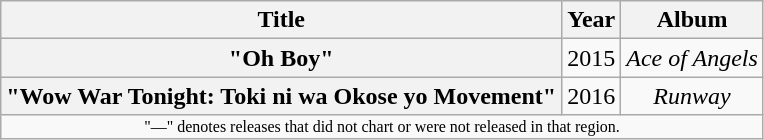<table class="wikitable plainrowheaders" style="text-align:center">
<tr>
<th scope="col">Title</th>
<th scope="col">Year</th>
<th scope="col">Album</th>
</tr>
<tr>
<th scope="row">"Oh Boy"</th>
<td>2015</td>
<td><em>Ace of Angels</em></td>
</tr>
<tr>
<th scope="row">"Wow War Tonight: Toki ni wa Okose yo Movement" <br></th>
<td>2016</td>
<td><em>Runway</em></td>
</tr>
<tr>
<td style="font-size:8pt" colspan="3">"—" denotes releases that did not chart or were not released in that region.</td>
</tr>
</table>
